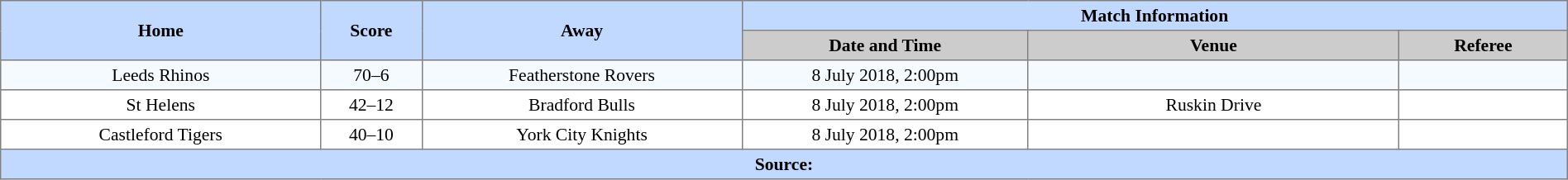<table border=1 style="border-collapse:collapse; font-size:90%; text-align:center;" cellpadding=3 cellspacing=0 width=100%>
<tr bgcolor=#C1D8FF>
<th rowspan=2 width=19%>Home</th>
<th rowspan=2 width=6%>Score</th>
<th rowspan=2 width=19%>Away</th>
<th colspan=3>Match Information</th>
</tr>
<tr bgcolor=#CCCCCC>
<th width=17%>Date and Time</th>
<th width=22%>Venue</th>
<th width=10%>Referee</th>
</tr>
<tr bgcolor=#F5FAFF>
<td> Leeds Rhinos</td>
<td>70–6</td>
<td> Featherstone Rovers</td>
<td>8 July 2018, 2:00pm</td>
<td></td>
<td></td>
</tr>
<tr>
<td> St Helens</td>
<td>42–12</td>
<td> Bradford Bulls</td>
<td>8 July 2018, 2:00pm</td>
<td>Ruskin Drive</td>
<td></td>
</tr>
<tr>
<td> Castleford Tigers</td>
<td>40–10</td>
<td> York City Knights</td>
<td>8 July 2018, 2:00pm</td>
<td></td>
<td></td>
</tr>
<tr style="background:#c1d8ff;">
<th colspan=6>Source:</th>
</tr>
</table>
